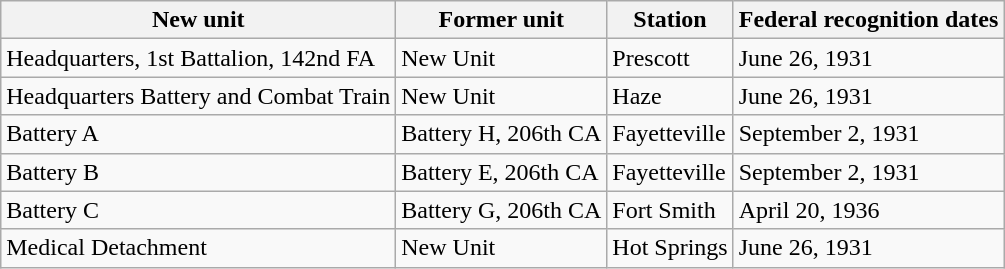<table class="wikitable">
<tr>
<th>New unit</th>
<th>Former unit</th>
<th>Station</th>
<th>Federal recognition dates</th>
</tr>
<tr>
<td>Headquarters, 1st Battalion, 142nd FA</td>
<td>New Unit</td>
<td>Prescott</td>
<td>June 26, 1931</td>
</tr>
<tr>
<td>Headquarters Battery and Combat Train</td>
<td>New Unit</td>
<td>Haze</td>
<td>June 26, 1931</td>
</tr>
<tr>
<td>Battery A</td>
<td>Battery H, 206th CA</td>
<td>Fayetteville</td>
<td>September 2, 1931</td>
</tr>
<tr>
<td>Battery B</td>
<td>Battery E, 206th CA</td>
<td>Fayetteville</td>
<td>September 2, 1931</td>
</tr>
<tr>
<td>Battery C</td>
<td>Battery G, 206th CA</td>
<td>Fort Smith</td>
<td>April 20, 1936</td>
</tr>
<tr>
<td>Medical Detachment</td>
<td>New Unit</td>
<td>Hot Springs</td>
<td>June 26, 1931</td>
</tr>
</table>
